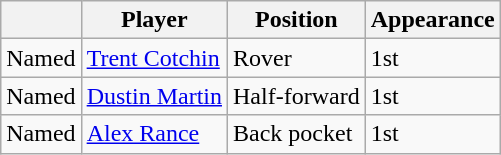<table class="wikitable">
<tr>
<th></th>
<th>Player</th>
<th>Position</th>
<th>Appearance</th>
</tr>
<tr>
<td>Named</td>
<td><a href='#'>Trent Cotchin</a></td>
<td>Rover</td>
<td>1st</td>
</tr>
<tr>
<td>Named</td>
<td><a href='#'>Dustin Martin</a></td>
<td>Half-forward</td>
<td>1st</td>
</tr>
<tr>
<td>Named</td>
<td><a href='#'>Alex Rance</a></td>
<td>Back pocket</td>
<td>1st</td>
</tr>
</table>
